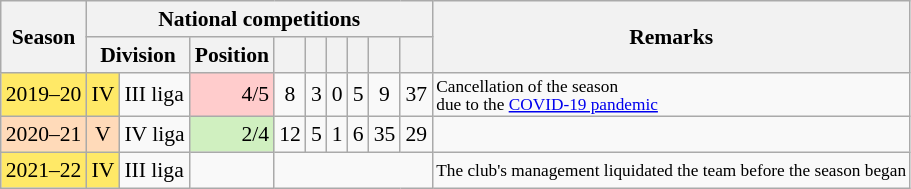<table class="wikitable" style="text-align:center; font-size:90%;">
<tr>
<th rowspan=2>Season</th>
<th colspan=9>National competitions</th>
<th rowspan=2 colspan=2>Remarks</th>
</tr>
<tr>
<th colspan=2>Division</th>
<th>Position</th>
<th></th>
<th></th>
<th></th>
<th></th>
<th></th>
<th></th>
</tr>
<tr>
<td bgcolor="#FFE967">2019–20</td>
<td bgcolor="#FFE967">IV</td>
<td style="text-align:left">III liga</td>
<td style="text-align:right;background-color:#FFCCCC"> 4<span>/5</span></td>
<td>8</td>
<td>3</td>
<td>0</td>
<td>5</td>
<td>9</td>
<td>37</td>
<td style="text-align:left;font-size:80%">Cancellation of the season<br>due to the <a href='#'>COVID-19 pandemic</a></td>
</tr>
<tr>
<td bgcolor="#FFDAB9">2020–21</td>
<td bgcolor="#FFDAB9">V</td>
<td style="text-align:left">IV liga</td>
<td style="text-align:right;background-color:#D0F0C0"> 2<span>/4</span></td>
<td>12</td>
<td>5</td>
<td>1</td>
<td>6</td>
<td>35</td>
<td>29</td>
</tr>
<tr>
<td bgcolor="#FFE967">2021–22</td>
<td bgcolor="#FFE967">IV</td>
<td style="text-align:left">III liga</td>
<td style="text-align:right"></td>
<td colspan=6></td>
<td style="text-align:left;font-size:80%">The club's management liquidated the team before the season began</td>
</tr>
</table>
